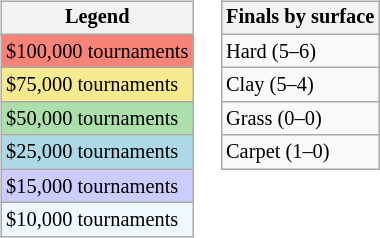<table>
<tr valign=top>
<td><br><table class=wikitable style="font-size:85%">
<tr>
<th>Legend</th>
</tr>
<tr style="background:#f88379;">
<td>$100,000 tournaments</td>
</tr>
<tr style="background:#f7e98e;">
<td>$75,000 tournaments</td>
</tr>
<tr style="background:#addfad;">
<td>$50,000 tournaments</td>
</tr>
<tr style="background:lightblue;">
<td>$25,000 tournaments</td>
</tr>
<tr style="background:#ccccff;">
<td>$15,000 tournaments</td>
</tr>
<tr style="background:#f0f8ff;">
<td>$10,000 tournaments</td>
</tr>
</table>
</td>
<td><br><table class=wikitable style="font-size:85%">
<tr>
<th>Finals by surface</th>
</tr>
<tr>
<td>Hard (5–6)</td>
</tr>
<tr>
<td>Clay (5–4)</td>
</tr>
<tr>
<td>Grass (0–0)</td>
</tr>
<tr>
<td>Carpet (1–0)</td>
</tr>
</table>
</td>
</tr>
</table>
